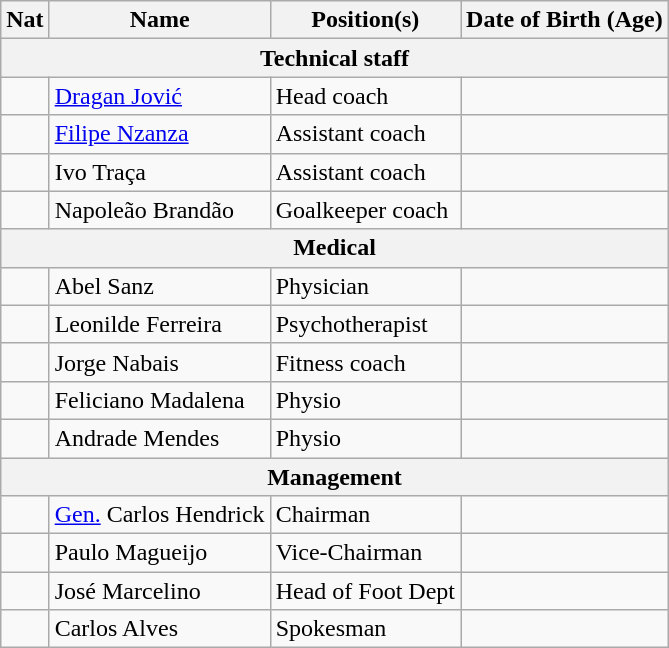<table class="wikitable ve-ce-branchNode ve-ce-tableNode">
<tr>
<th>Nat</th>
<th>Name</th>
<th>Position(s)</th>
<th>Date of Birth (Age)</th>
</tr>
<tr>
<th colspan="4">Technical staff</th>
</tr>
<tr>
<td></td>
<td><a href='#'>Dragan Jović</a></td>
<td>Head coach</td>
<td></td>
</tr>
<tr>
<td></td>
<td><a href='#'>Filipe Nzanza</a></td>
<td>Assistant coach</td>
<td></td>
</tr>
<tr>
<td></td>
<td>Ivo Traça</td>
<td>Assistant coach</td>
<td></td>
</tr>
<tr>
<td></td>
<td>Napoleão Brandão</td>
<td>Goalkeeper coach</td>
<td></td>
</tr>
<tr>
<th colspan="4">Medical</th>
</tr>
<tr>
<td></td>
<td>Abel Sanz</td>
<td>Physician</td>
<td></td>
</tr>
<tr>
<td></td>
<td>Leonilde Ferreira</td>
<td>Psychotherapist</td>
<td></td>
</tr>
<tr>
<td></td>
<td>Jorge Nabais</td>
<td>Fitness coach</td>
<td></td>
</tr>
<tr>
<td></td>
<td>Feliciano Madalena</td>
<td>Physio</td>
<td></td>
</tr>
<tr>
<td></td>
<td>Andrade Mendes</td>
<td>Physio</td>
<td></td>
</tr>
<tr>
<th colspan="4">Management</th>
</tr>
<tr>
<td></td>
<td><a href='#'>Gen.</a> Carlos Hendrick</td>
<td>Chairman</td>
<td></td>
</tr>
<tr>
<td></td>
<td>Paulo Magueijo</td>
<td>Vice-Chairman</td>
<td></td>
</tr>
<tr>
<td></td>
<td>José Marcelino</td>
<td>Head of Foot Dept</td>
<td></td>
</tr>
<tr>
<td></td>
<td>Carlos Alves</td>
<td>Spokesman</td>
<td></td>
</tr>
</table>
